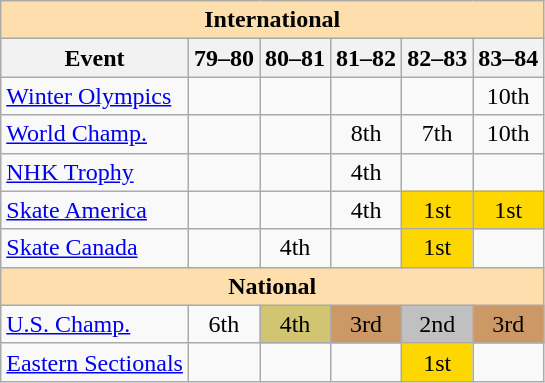<table class="wikitable" style="text-align:center">
<tr>
<th style="background-color: #ffdead; " colspan=6 align=center>International</th>
</tr>
<tr>
<th>Event</th>
<th>79–80</th>
<th>80–81</th>
<th>81–82</th>
<th>82–83</th>
<th>83–84</th>
</tr>
<tr>
<td align=left><a href='#'>Winter Olympics</a></td>
<td></td>
<td></td>
<td></td>
<td></td>
<td>10th</td>
</tr>
<tr>
<td align=left><a href='#'>World Champ.</a></td>
<td></td>
<td></td>
<td>8th</td>
<td>7th</td>
<td>10th</td>
</tr>
<tr>
<td align=left><a href='#'>NHK Trophy</a></td>
<td></td>
<td></td>
<td>4th</td>
<td></td>
<td></td>
</tr>
<tr>
<td align=left><a href='#'>Skate America</a></td>
<td></td>
<td></td>
<td>4th</td>
<td bgcolor=gold>1st</td>
<td bgcolor=gold>1st</td>
</tr>
<tr>
<td align=left><a href='#'>Skate Canada</a></td>
<td></td>
<td>4th</td>
<td></td>
<td bgcolor=gold>1st</td>
<td></td>
</tr>
<tr>
<th style="background-color: #ffdead; " colspan=6 align=center>National</th>
</tr>
<tr>
<td align=left><a href='#'>U.S. Champ.</a></td>
<td>6th</td>
<td bgcolor=d1c571>4th</td>
<td bgcolor=cc9966>3rd</td>
<td bgcolor=silver>2nd</td>
<td bgcolor=cc9966>3rd</td>
</tr>
<tr>
<td align=left><a href='#'>Eastern Sectionals</a></td>
<td></td>
<td></td>
<td></td>
<td bgcolor=gold>1st</td>
<td></td>
</tr>
</table>
